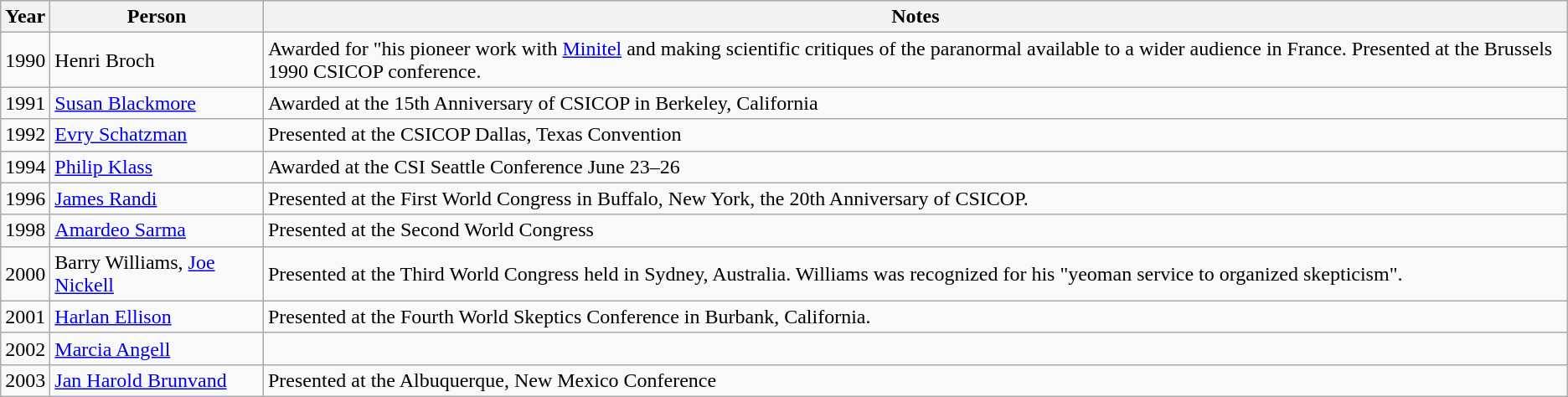<table class="wikitable sortable">
<tr>
<th>Year</th>
<th>Person</th>
<th>Notes</th>
</tr>
<tr>
<td rowspan=1>1990</td>
<td>Henri Broch</td>
<td>Awarded for "his pioneer work with <a href='#'>Minitel</a> and making scientific critiques of the paranormal available to a wider audience in France. Presented at the Brussels 1990 CSICOP conference.</td>
</tr>
<tr>
<td rowspan=1>1991</td>
<td><a href='#'>Susan Blackmore</a></td>
<td>Awarded at the 15th Anniversary of CSICOP in Berkeley, California</td>
</tr>
<tr>
<td rowspan=1>1992</td>
<td><a href='#'>Evry Schatzman</a></td>
<td>Presented at the CSICOP Dallas, Texas Convention</td>
</tr>
<tr>
<td rowspan=1>1994</td>
<td><a href='#'>Philip Klass</a></td>
<td>Awarded at the CSI Seattle Conference June 23–26</td>
</tr>
<tr>
<td rowspan=1>1996</td>
<td><a href='#'>James Randi</a></td>
<td>Presented at the First World Congress in Buffalo, New York, the 20th Anniversary of CSICOP.</td>
</tr>
<tr>
<td rowspan=1>1998</td>
<td><a href='#'>Amardeo Sarma</a></td>
<td>Presented at the Second World Congress</td>
</tr>
<tr>
<td rowspan=1>2000</td>
<td>Barry Williams, <a href='#'>Joe Nickell</a></td>
<td>Presented at the Third World Congress held in Sydney, Australia. Williams was recognized for his "yeoman service to organized skepticism".</td>
</tr>
<tr>
<td rowspan=1>2001</td>
<td><a href='#'>Harlan Ellison</a></td>
<td>Presented at the Fourth World Skeptics Conference in Burbank, California.</td>
</tr>
<tr>
<td rowspan=1>2002</td>
<td><a href='#'>Marcia Angell</a></td>
<td></td>
</tr>
<tr>
<td rowspan=1>2003</td>
<td><a href='#'>Jan Harold Brunvand</a></td>
<td>Presented at the Albuquerque, New Mexico Conference</td>
</tr>
</table>
